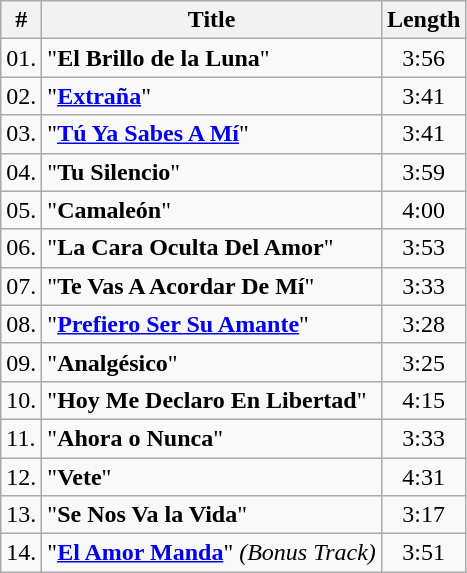<table class="wikitable">
<tr>
<th>#</th>
<th>Title</th>
<th>Length</th>
</tr>
<tr>
<td>01.</td>
<td>"<strong>El Brillo de la Luna</strong>"</td>
<td align="center">3:56</td>
</tr>
<tr>
<td>02.</td>
<td>"<strong><a href='#'>Extraña</a></strong>"</td>
<td align="center">3:41</td>
</tr>
<tr>
<td>03.</td>
<td>"<strong><a href='#'>Tú Ya Sabes A Mí</a></strong>"</td>
<td align="center">3:41</td>
</tr>
<tr>
<td>04.</td>
<td>"<strong>Tu Silencio</strong>"</td>
<td align="center">3:59</td>
</tr>
<tr>
<td>05.</td>
<td>"<strong>Camaleón</strong>"</td>
<td align="center">4:00</td>
</tr>
<tr>
<td>06.</td>
<td>"<strong>La Cara Oculta Del Amor</strong>"</td>
<td align="center">3:53</td>
</tr>
<tr>
<td>07.</td>
<td>"<strong>Te Vas A Acordar De Mí</strong>"</td>
<td align="center">3:33</td>
</tr>
<tr>
<td>08.</td>
<td>"<strong><a href='#'>Prefiero Ser Su Amante</a></strong>"</td>
<td align="center">3:28</td>
</tr>
<tr>
<td>09.</td>
<td>"<strong>Analgésico</strong>"</td>
<td align="center">3:25</td>
</tr>
<tr>
<td>10.</td>
<td>"<strong>Hoy Me Declaro En Libertad</strong>"</td>
<td align="center">4:15</td>
</tr>
<tr>
<td>11.</td>
<td>"<strong>Ahora o Nunca</strong>"</td>
<td align="center">3:33</td>
</tr>
<tr>
<td>12.</td>
<td>"<strong>Vete</strong>"</td>
<td align="center">4:31</td>
</tr>
<tr>
<td>13.</td>
<td>"<strong>Se Nos Va la Vida</strong>"</td>
<td align="center">3:17</td>
</tr>
<tr>
<td>14.</td>
<td>"<strong><a href='#'>El Amor Manda</a></strong>" <em>(Bonus Track)</em></td>
<td align="center">3:51</td>
</tr>
</table>
